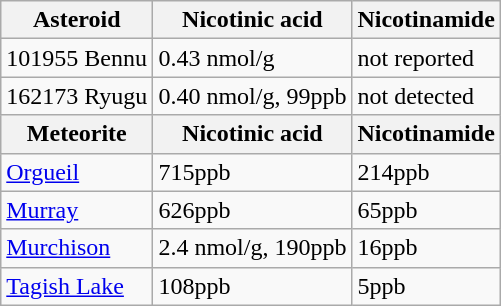<table class="wikitable">
<tr>
<th>Asteroid</th>
<th>Nicotinic acid</th>
<th>Nicotinamide</th>
</tr>
<tr>
<td>101955 Bennu</td>
<td>0.43 nmol/g</td>
<td>not reported</td>
</tr>
<tr>
<td>162173 Ryugu</td>
<td>0.40 nmol/g, 99ppb</td>
<td>not detected</td>
</tr>
<tr>
<th>Meteorite</th>
<th>Nicotinic acid</th>
<th>Nicotinamide</th>
</tr>
<tr>
<td><a href='#'>Orgueil</a></td>
<td>715ppb</td>
<td>214ppb</td>
</tr>
<tr>
<td><a href='#'>Murray</a></td>
<td>626ppb</td>
<td>65ppb</td>
</tr>
<tr>
<td><a href='#'>Murchison</a></td>
<td>2.4 nmol/g, 190ppb</td>
<td>16ppb</td>
</tr>
<tr>
<td><a href='#'>Tagish Lake</a></td>
<td>108ppb</td>
<td>5ppb</td>
</tr>
</table>
